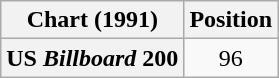<table class="wikitable plainrowheaders" style="text-align:center">
<tr>
<th scope="col">Chart (1991)</th>
<th scope="col">Position</th>
</tr>
<tr>
<th scope="row">US <em>Billboard</em> 200</th>
<td>96</td>
</tr>
</table>
